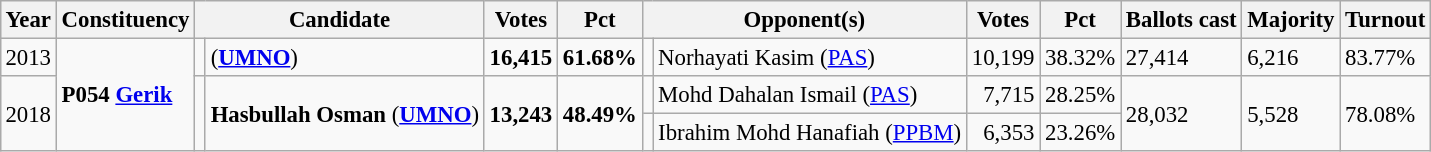<table class="wikitable" style="margin:0.5em ; font-size:95%">
<tr>
<th>Year</th>
<th>Constituency</th>
<th colspan=2>Candidate</th>
<th>Votes</th>
<th>Pct</th>
<th colspan=2>Opponent(s)</th>
<th>Votes</th>
<th>Pct</th>
<th>Ballots cast</th>
<th>Majority</th>
<th>Turnout</th>
</tr>
<tr>
<td>2013</td>
<td rowspan=3><strong>P054 <a href='#'>Gerik</a></strong></td>
<td></td>
<td> (<a href='#'><strong>UMNO</strong></a>)</td>
<td align="right"><strong>16,415</strong></td>
<td><strong>61.68%</strong></td>
<td></td>
<td>Norhayati Kasim (<a href='#'>PAS</a>)</td>
<td align="right">10,199</td>
<td>38.32%</td>
<td>27,414</td>
<td>6,216</td>
<td>83.77%</td>
</tr>
<tr>
<td rowspan=2>2018</td>
<td rowspan=2 ></td>
<td rowspan=2><strong>Hasbullah Osman</strong> (<a href='#'><strong>UMNO</strong></a>)</td>
<td rowspan=2 align="right"><strong>13,243</strong></td>
<td rowspan=2><strong>48.49%</strong></td>
<td></td>
<td>Mohd Dahalan Ismail (<a href='#'>PAS</a>)</td>
<td align="right">7,715</td>
<td>28.25%</td>
<td rowspan=2>28,032</td>
<td rowspan=2>5,528</td>
<td rowspan=2>78.08%</td>
</tr>
<tr>
<td></td>
<td>Ibrahim Mohd Hanafiah (<a href='#'>PPBM</a>)</td>
<td align="right">6,353</td>
<td>23.26%</td>
</tr>
</table>
